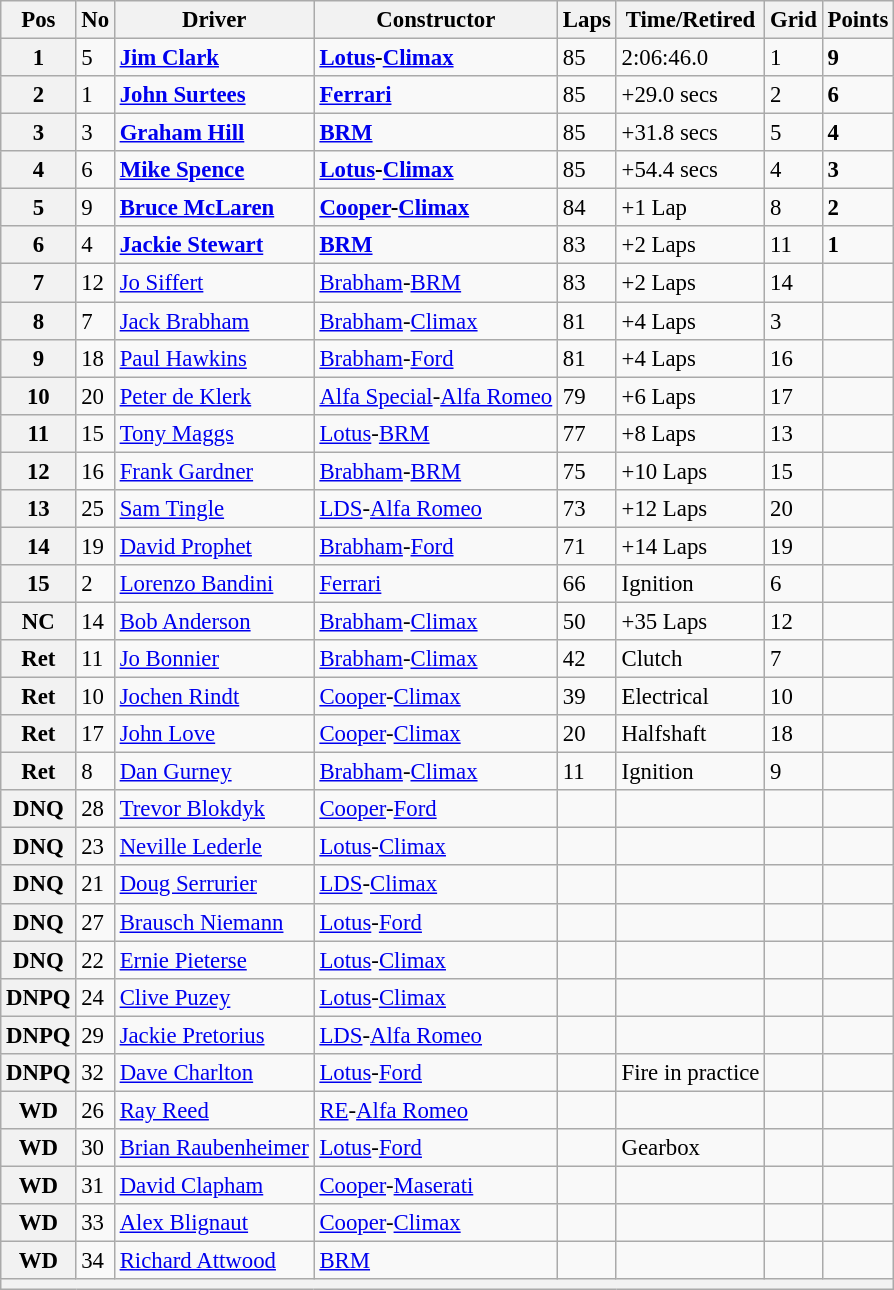<table class="wikitable" style="font-size:95%;">
<tr>
<th>Pos</th>
<th>No</th>
<th>Driver</th>
<th>Constructor</th>
<th>Laps</th>
<th>Time/Retired</th>
<th>Grid</th>
<th>Points</th>
</tr>
<tr>
<th>1</th>
<td>5</td>
<td> <strong><a href='#'>Jim Clark</a></strong></td>
<td><strong><a href='#'>Lotus</a>-<a href='#'>Climax</a></strong></td>
<td>85</td>
<td>2:06:46.0</td>
<td>1</td>
<td><strong>9</strong></td>
</tr>
<tr>
<th>2</th>
<td>1</td>
<td> <strong><a href='#'>John Surtees</a></strong></td>
<td><strong><a href='#'>Ferrari</a></strong></td>
<td>85</td>
<td>+29.0 secs</td>
<td>2</td>
<td><strong>6</strong></td>
</tr>
<tr>
<th>3</th>
<td>3</td>
<td> <strong><a href='#'>Graham Hill</a></strong></td>
<td><strong><a href='#'>BRM</a></strong></td>
<td>85</td>
<td>+31.8 secs</td>
<td>5</td>
<td><strong>4</strong></td>
</tr>
<tr>
<th>4</th>
<td>6</td>
<td> <strong><a href='#'>Mike Spence</a></strong></td>
<td><strong><a href='#'>Lotus</a>-<a href='#'>Climax</a></strong></td>
<td>85</td>
<td>+54.4 secs</td>
<td>4</td>
<td><strong>3</strong></td>
</tr>
<tr>
<th>5</th>
<td>9</td>
<td> <strong><a href='#'>Bruce McLaren</a></strong></td>
<td><strong><a href='#'>Cooper</a>-<a href='#'>Climax</a></strong></td>
<td>84</td>
<td>+1 Lap</td>
<td>8</td>
<td><strong>2</strong></td>
</tr>
<tr>
<th>6</th>
<td>4</td>
<td> <strong><a href='#'>Jackie Stewart</a></strong></td>
<td><strong><a href='#'>BRM</a></strong></td>
<td>83</td>
<td>+2 Laps</td>
<td>11</td>
<td><strong>1</strong></td>
</tr>
<tr>
<th>7</th>
<td>12</td>
<td> <a href='#'>Jo Siffert</a></td>
<td><a href='#'>Brabham</a>-<a href='#'>BRM</a></td>
<td>83</td>
<td>+2 Laps</td>
<td>14</td>
<td></td>
</tr>
<tr>
<th>8</th>
<td>7</td>
<td> <a href='#'>Jack Brabham</a></td>
<td><a href='#'>Brabham</a>-<a href='#'>Climax</a></td>
<td>81</td>
<td>+4 Laps</td>
<td>3</td>
<td></td>
</tr>
<tr>
<th>9</th>
<td>18</td>
<td> <a href='#'>Paul Hawkins</a></td>
<td><a href='#'>Brabham</a>-<a href='#'>Ford</a></td>
<td>81</td>
<td>+4 Laps</td>
<td>16</td>
<td></td>
</tr>
<tr>
<th>10</th>
<td>20</td>
<td> <a href='#'>Peter de Klerk</a></td>
<td><a href='#'>Alfa Special</a>-<a href='#'>Alfa Romeo</a></td>
<td>79</td>
<td>+6 Laps</td>
<td>17</td>
<td></td>
</tr>
<tr>
<th>11</th>
<td>15</td>
<td> <a href='#'>Tony Maggs</a></td>
<td><a href='#'>Lotus</a>-<a href='#'>BRM</a></td>
<td>77</td>
<td>+8 Laps</td>
<td>13</td>
<td></td>
</tr>
<tr>
<th>12</th>
<td>16</td>
<td> <a href='#'>Frank Gardner</a></td>
<td><a href='#'>Brabham</a>-<a href='#'>BRM</a></td>
<td>75</td>
<td>+10 Laps</td>
<td>15</td>
<td></td>
</tr>
<tr>
<th>13</th>
<td>25</td>
<td> <a href='#'>Sam Tingle</a></td>
<td><a href='#'>LDS</a>-<a href='#'>Alfa Romeo</a></td>
<td>73</td>
<td>+12 Laps</td>
<td>20</td>
<td></td>
</tr>
<tr>
<th>14</th>
<td>19</td>
<td> <a href='#'>David Prophet</a></td>
<td><a href='#'>Brabham</a>-<a href='#'>Ford</a></td>
<td>71</td>
<td>+14 Laps</td>
<td>19</td>
<td></td>
</tr>
<tr>
<th>15</th>
<td>2</td>
<td> <a href='#'>Lorenzo Bandini</a></td>
<td><a href='#'>Ferrari</a></td>
<td>66</td>
<td>Ignition</td>
<td>6</td>
<td></td>
</tr>
<tr>
<th>NC</th>
<td>14</td>
<td> <a href='#'>Bob Anderson</a></td>
<td><a href='#'>Brabham</a>-<a href='#'>Climax</a></td>
<td>50</td>
<td>+35 Laps</td>
<td>12</td>
<td></td>
</tr>
<tr>
<th>Ret</th>
<td>11</td>
<td> <a href='#'>Jo Bonnier</a></td>
<td><a href='#'>Brabham</a>-<a href='#'>Climax</a></td>
<td>42</td>
<td>Clutch</td>
<td>7</td>
<td></td>
</tr>
<tr>
<th>Ret</th>
<td>10</td>
<td> <a href='#'>Jochen Rindt</a></td>
<td><a href='#'>Cooper</a>-<a href='#'>Climax</a></td>
<td>39</td>
<td>Electrical</td>
<td>10</td>
<td></td>
</tr>
<tr>
<th>Ret</th>
<td>17</td>
<td> <a href='#'>John Love</a></td>
<td><a href='#'>Cooper</a>-<a href='#'>Climax</a></td>
<td>20</td>
<td>Halfshaft</td>
<td>18</td>
<td></td>
</tr>
<tr>
<th>Ret</th>
<td>8</td>
<td> <a href='#'>Dan Gurney</a></td>
<td><a href='#'>Brabham</a>-<a href='#'>Climax</a></td>
<td>11</td>
<td>Ignition</td>
<td>9</td>
<td></td>
</tr>
<tr>
<th>DNQ</th>
<td>28</td>
<td> <a href='#'>Trevor Blokdyk</a></td>
<td><a href='#'>Cooper</a>-<a href='#'>Ford</a></td>
<td></td>
<td></td>
<td></td>
<td></td>
</tr>
<tr>
<th>DNQ</th>
<td>23</td>
<td> <a href='#'>Neville Lederle</a></td>
<td><a href='#'>Lotus</a>-<a href='#'>Climax</a></td>
<td></td>
<td></td>
<td></td>
<td></td>
</tr>
<tr>
<th>DNQ</th>
<td>21</td>
<td> <a href='#'>Doug Serrurier</a></td>
<td><a href='#'>LDS</a>-<a href='#'>Climax</a></td>
<td></td>
<td></td>
<td></td>
<td></td>
</tr>
<tr>
<th>DNQ</th>
<td>27</td>
<td> <a href='#'>Brausch Niemann</a></td>
<td><a href='#'>Lotus</a>-<a href='#'>Ford</a></td>
<td></td>
<td></td>
<td></td>
<td></td>
</tr>
<tr>
<th>DNQ</th>
<td>22</td>
<td> <a href='#'>Ernie Pieterse</a></td>
<td><a href='#'>Lotus</a>-<a href='#'>Climax</a></td>
<td></td>
<td></td>
<td></td>
<td></td>
</tr>
<tr>
<th>DNPQ</th>
<td>24</td>
<td> <a href='#'>Clive Puzey</a></td>
<td><a href='#'>Lotus</a>-<a href='#'>Climax</a></td>
<td></td>
<td></td>
<td></td>
<td></td>
</tr>
<tr>
<th>DNPQ</th>
<td>29</td>
<td> <a href='#'>Jackie Pretorius</a></td>
<td><a href='#'>LDS</a>-<a href='#'>Alfa Romeo</a></td>
<td></td>
<td></td>
<td></td>
<td></td>
</tr>
<tr>
<th>DNPQ</th>
<td>32</td>
<td> <a href='#'>Dave Charlton</a></td>
<td><a href='#'>Lotus</a>-<a href='#'>Ford</a></td>
<td></td>
<td>Fire in practice</td>
<td></td>
<td></td>
</tr>
<tr>
<th>WD</th>
<td>26</td>
<td> <a href='#'>Ray Reed</a></td>
<td><a href='#'>RE</a>-<a href='#'>Alfa Romeo</a></td>
<td></td>
<td></td>
<td></td>
<td></td>
</tr>
<tr>
<th>WD</th>
<td>30</td>
<td> <a href='#'>Brian Raubenheimer</a></td>
<td><a href='#'>Lotus</a>-<a href='#'>Ford</a></td>
<td></td>
<td>Gearbox</td>
<td></td>
<td></td>
</tr>
<tr>
<th>WD</th>
<td>31</td>
<td> <a href='#'>David Clapham</a></td>
<td><a href='#'>Cooper</a>-<a href='#'>Maserati</a></td>
<td></td>
<td></td>
<td></td>
<td></td>
</tr>
<tr>
<th>WD</th>
<td>33</td>
<td> <a href='#'>Alex Blignaut</a></td>
<td><a href='#'>Cooper</a>-<a href='#'>Climax</a></td>
<td></td>
<td></td>
<td></td>
<td></td>
</tr>
<tr>
<th>WD</th>
<td>34</td>
<td> <a href='#'>Richard Attwood</a></td>
<td><a href='#'>BRM</a></td>
<td></td>
<td></td>
<td></td>
<td></td>
</tr>
<tr>
<th colspan="8"></th>
</tr>
</table>
